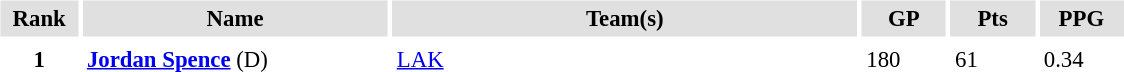<table id="Table3" cellspacing="3" cellpadding="3" style="font-size:95%;">
<tr style="text-align:center; background:#e0e0e0">
<th style="width:3em;">Rank</th>
<th style="width:13em;">Name</th>
<th style="width:20em;">Team(s)</th>
<th style="width:3.3em;">GP</th>
<th style="width:3.3em;">Pts</th>
<th style="width:3.3em;">PPG</th>
</tr>
<tr>
<th>1</th>
<td><strong><a href='#'>Jordan Spence</a></strong> (D)</td>
<td><a href='#'>LAK</a></td>
<td>180</td>
<td>61</td>
<td>0.34</td>
</tr>
</table>
